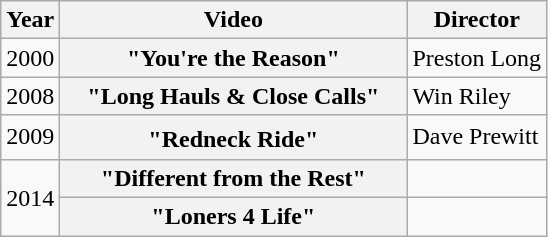<table class="wikitable plainrowheaders">
<tr>
<th>Year</th>
<th style="width:14em;">Video</th>
<th>Director</th>
</tr>
<tr>
<td>2000</td>
<th scope="row">"You're the Reason"</th>
<td>Preston Long</td>
</tr>
<tr>
<td>2008</td>
<th scope="row">"Long Hauls & Close Calls"</th>
<td>Win Riley</td>
</tr>
<tr>
<td>2009</td>
<th>"Redneck Ride"<sup></sup></th>
<td>Dave Prewitt</td>
</tr>
<tr>
<td rowspan="2">2014</td>
<th scope="row">"Different from the Rest"</th>
<td></td>
</tr>
<tr>
<th Scope="row">"Loners 4 Life"</th>
<td></td>
</tr>
</table>
